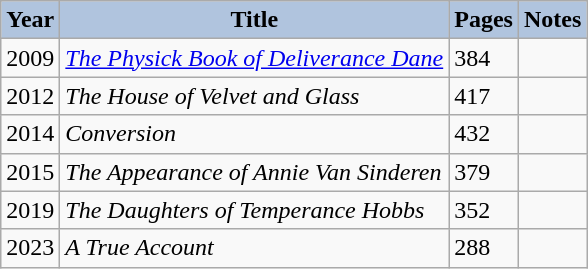<table class="wikitable">
<tr style="text-align:center;">
<th style="background:#B0C4DE;">Year</th>
<th style="background:#B0C4DE;">Title</th>
<th style="background:#B0C4DE;">Pages</th>
<th style="background:#B0C4DE;">Notes</th>
</tr>
<tr>
<td>2009</td>
<td><em><a href='#'>The Physick Book of Deliverance Dane</a></em></td>
<td>384</td>
<td></td>
</tr>
<tr>
<td>2012</td>
<td><em>The House of Velvet and Glass</em></td>
<td>417</td>
<td></td>
</tr>
<tr>
<td>2014</td>
<td><em>Conversion</em></td>
<td>432</td>
<td></td>
</tr>
<tr>
<td>2015</td>
<td><em>The Appearance of Annie Van Sinderen</em></td>
<td>379</td>
<td></td>
</tr>
<tr>
<td>2019</td>
<td><em>The Daughters of Temperance Hobbs</em></td>
<td>352</td>
<td></td>
</tr>
<tr>
<td>2023</td>
<td><em>A True Account</em></td>
<td>288</td>
</tr>
</table>
